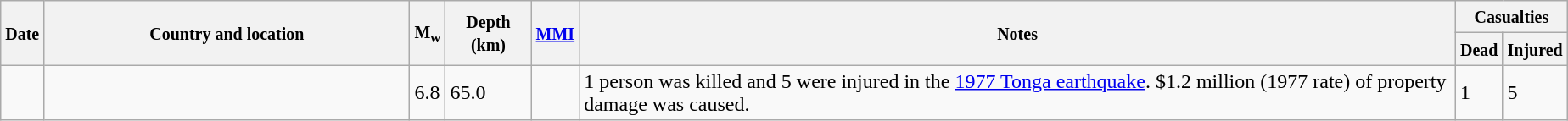<table class="wikitable sortable sort-under" style="border:1px black; margin-left:1em;">
<tr>
<th rowspan="2"><small>Date</small></th>
<th rowspan="2" style="width: 280px"><small>Country and location</small></th>
<th rowspan="2"><small>M<sub>w</sub></small></th>
<th rowspan="2"><small>Depth (km)</small></th>
<th rowspan="2"><small><a href='#'>MMI</a></small></th>
<th rowspan="2" class="unsortable"><small>Notes</small></th>
<th colspan="2"><small>Casualties</small></th>
</tr>
<tr>
<th><small>Dead</small></th>
<th><small>Injured</small></th>
</tr>
<tr>
<td></td>
<td></td>
<td>6.8</td>
<td>65.0</td>
<td></td>
<td>1 person was killed and 5 were injured in the <a href='#'>1977 Tonga earthquake</a>. $1.2 million (1977 rate) of property damage was caused.</td>
<td>1</td>
<td>5</td>
</tr>
</table>
